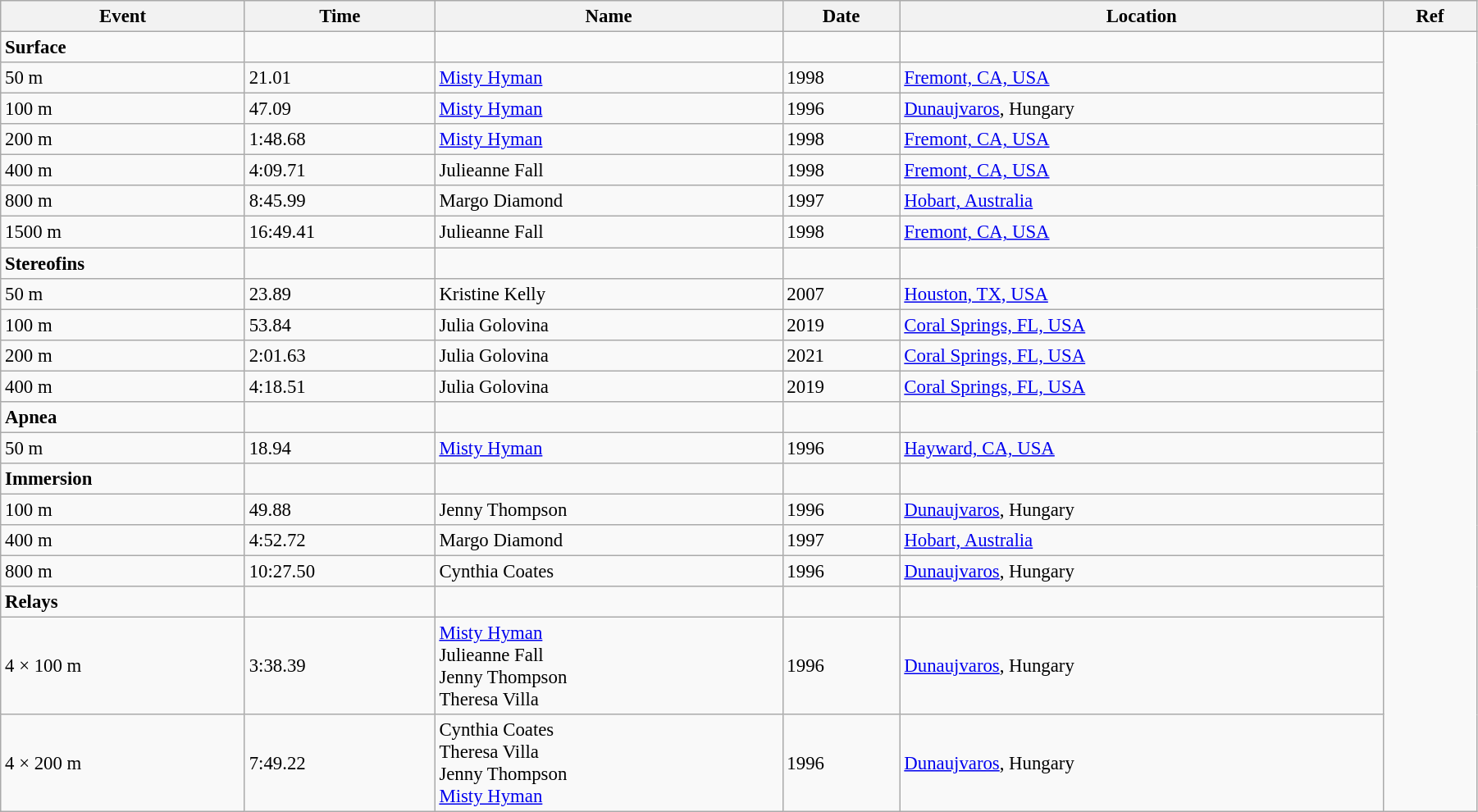<table class="wikitable" style="width: 95%; font-size: 95%;">
<tr>
<th>Event</th>
<th>Time</th>
<th>Name</th>
<th>Date</th>
<th>Location</th>
<th>Ref</th>
</tr>
<tr>
<td><strong>Surface</strong></td>
<td></td>
<td></td>
<td></td>
<td></td>
</tr>
<tr>
<td>50 m</td>
<td>21.01</td>
<td><a href='#'>Misty Hyman</a></td>
<td>1998</td>
<td> <a href='#'>Fremont, CA, USA</a></td>
</tr>
<tr>
<td>100 m</td>
<td>47.09</td>
<td><a href='#'>Misty Hyman</a></td>
<td>1996</td>
<td><a href='#'>Dunaujvaros</a>, Hungary</td>
</tr>
<tr>
<td>200 m</td>
<td>1:48.68</td>
<td><a href='#'>Misty Hyman</a></td>
<td>1998</td>
<td> <a href='#'>Fremont, CA, USA</a></td>
</tr>
<tr>
<td>400 m</td>
<td>4:09.71</td>
<td>Julieanne Fall</td>
<td>1998</td>
<td> <a href='#'>Fremont, CA, USA</a></td>
</tr>
<tr>
<td>800 m</td>
<td>8:45.99</td>
<td>Margo Diamond</td>
<td>1997</td>
<td> <a href='#'>Hobart, Australia</a></td>
</tr>
<tr>
<td>1500 m</td>
<td>16:49.41</td>
<td>Julieanne Fall</td>
<td>1998</td>
<td> <a href='#'>Fremont, CA, USA</a></td>
</tr>
<tr>
<td><strong>Stereofins</strong></td>
<td></td>
<td></td>
<td></td>
<td></td>
</tr>
<tr>
<td>50 m</td>
<td>23.89</td>
<td>Kristine Kelly</td>
<td>2007</td>
<td> <a href='#'>Houston, TX, USA</a></td>
</tr>
<tr>
<td>100 m</td>
<td>53.84</td>
<td>Julia Golovina</td>
<td>2019</td>
<td> <a href='#'>Coral Springs, FL, USA</a></td>
</tr>
<tr>
<td>200 m</td>
<td>2:01.63</td>
<td>Julia Golovina</td>
<td>2021</td>
<td> <a href='#'>Coral Springs, FL, USA</a></td>
</tr>
<tr>
<td>400 m</td>
<td>4:18.51</td>
<td>Julia Golovina</td>
<td>2019</td>
<td> <a href='#'>Coral Springs, FL, USA</a></td>
</tr>
<tr>
<td><strong>Apnea</strong></td>
<td></td>
<td></td>
<td></td>
<td></td>
</tr>
<tr>
<td>50 m</td>
<td>18.94</td>
<td><a href='#'>Misty Hyman</a></td>
<td>1996</td>
<td> <a href='#'>Hayward, CA, USA</a></td>
</tr>
<tr>
<td><strong>Immersion</strong></td>
<td></td>
<td></td>
<td></td>
<td></td>
</tr>
<tr>
<td>100 m</td>
<td>49.88</td>
<td>Jenny Thompson</td>
<td>1996</td>
<td><a href='#'>Dunaujvaros</a>, Hungary</td>
</tr>
<tr>
<td>400 m</td>
<td>4:52.72</td>
<td>Margo Diamond</td>
<td>1997</td>
<td> <a href='#'>Hobart, Australia</a></td>
</tr>
<tr>
<td>800 m</td>
<td>10:27.50</td>
<td>Cynthia Coates</td>
<td>1996</td>
<td><a href='#'>Dunaujvaros</a>, Hungary</td>
</tr>
<tr>
<td><strong>Relays</strong></td>
<td></td>
<td></td>
<td></td>
<td></td>
</tr>
<tr>
<td>4 × 100 m</td>
<td>3:38.39</td>
<td><a href='#'>Misty Hyman</a><br>Julieanne Fall<br>Jenny Thompson<br>Theresa Villa</td>
<td>1996</td>
<td><a href='#'>Dunaujvaros</a>, Hungary</td>
</tr>
<tr>
<td>4 × 200 m</td>
<td>7:49.22</td>
<td>Cynthia Coates<br>Theresa Villa<br>Jenny Thompson<br><a href='#'>Misty Hyman</a></td>
<td>1996</td>
<td><a href='#'>Dunaujvaros</a>, Hungary</td>
</tr>
</table>
